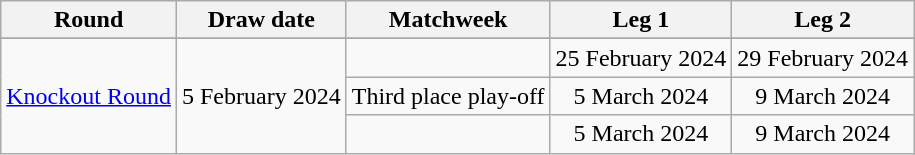<table class="wikitable" style="text-align:center">
<tr>
<th>Round</th>
<th>Draw date</th>
<th>Matchweek</th>
<th>Leg 1</th>
<th>Leg 2</th>
</tr>
<tr>
</tr>
<tr>
<td rowspan=3><a href='#'>Knockout Round</a></td>
<td rowspan=3>5 February 2024</td>
<td></td>
<td>25 February 2024</td>
<td>29 February 2024</td>
</tr>
<tr>
<td>Third place play-off</td>
<td>5 March 2024</td>
<td>9 March 2024</td>
</tr>
<tr>
<td></td>
<td>5 March 2024</td>
<td>9 March 2024</td>
</tr>
</table>
